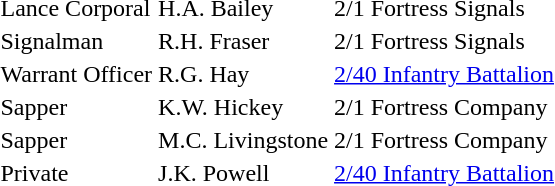<table>
<tr>
<td>Lance Corporal</td>
<td>H.A. Bailey</td>
<td> 2/1 Fortress Signals</td>
</tr>
<tr>
<td>Signalman</td>
<td>R.H. Fraser</td>
<td> 2/1 Fortress Signals</td>
</tr>
<tr>
<td>Warrant Officer</td>
<td>R.G. Hay</td>
<td> <a href='#'>2/40 Infantry Battalion</a></td>
</tr>
<tr>
<td>Sapper</td>
<td>K.W. Hickey</td>
<td> 2/1 Fortress Company</td>
</tr>
<tr>
<td>Sapper</td>
<td>M.C. Livingstone</td>
<td> 2/1 Fortress Company</td>
</tr>
<tr>
<td>Private</td>
<td>J.K. Powell</td>
<td> <a href='#'>2/40 Infantry Battalion</a></td>
</tr>
</table>
